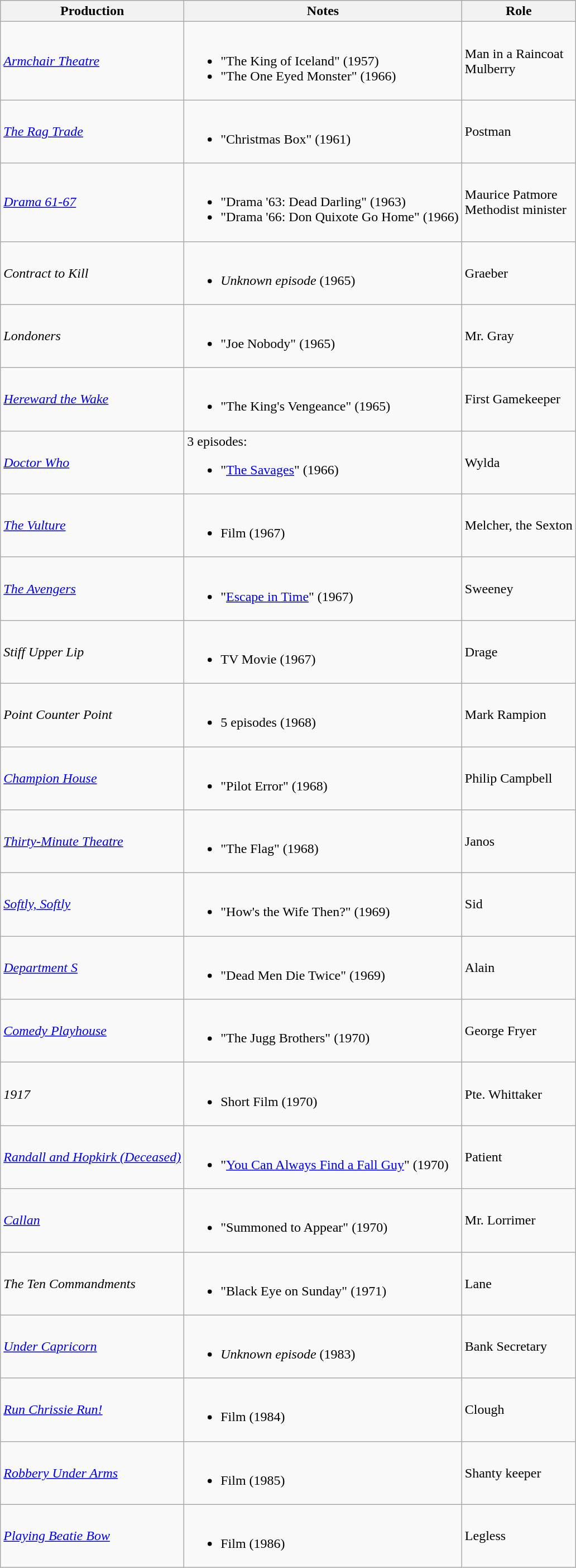<table class="wikitable">
<tr style="background:#ccc; text-align:center;">
<th>Production</th>
<th>Notes</th>
<th>Role</th>
</tr>
<tr>
<td><em><a href='#'>Armchair Theatre</a></em></td>
<td><br><ul><li>"The King of Iceland" (1957)</li><li>"The One Eyed Monster" (1966)</li></ul></td>
<td>Man in a Raincoat<br>Mulberry</td>
</tr>
<tr>
<td><em><a href='#'>The Rag Trade</a></em></td>
<td><br><ul><li>"Christmas Box" (1961)</li></ul></td>
<td>Postman</td>
</tr>
<tr>
<td><em><a href='#'>Drama 61-67</a></em></td>
<td><br><ul><li>"Drama '63: Dead Darling" (1963)</li><li>"Drama '66: Don Quixote Go Home" (1966)</li></ul></td>
<td>Maurice Patmore<br>Methodist minister</td>
</tr>
<tr>
<td><em>Contract to Kill</em></td>
<td><br><ul><li><em>Unknown episode</em> (1965)</li></ul></td>
<td>Graeber</td>
</tr>
<tr>
<td><em>Londoners</em></td>
<td><br><ul><li>"Joe Nobody" (1965)</li></ul></td>
<td>Mr. Gray</td>
</tr>
<tr>
<td><em><a href='#'>Hereward the Wake</a></em></td>
<td><br><ul><li>"The King's Vengeance" (1965)</li></ul></td>
<td>First Gamekeeper</td>
</tr>
<tr>
<td><em><a href='#'>Doctor Who</a></em></td>
<td>3 episodes:<br><ul><li>"<a href='#'>The Savages</a>" (1966)</li></ul></td>
<td>Wylda</td>
</tr>
<tr>
<td><em><a href='#'>The Vulture</a></em></td>
<td><br><ul><li>Film (1967)</li></ul></td>
<td>Melcher, the Sexton</td>
</tr>
<tr>
<td><em><a href='#'>The Avengers</a></em></td>
<td><br><ul><li>"<a href='#'>Escape in Time</a>" (1967)</li></ul></td>
<td>Sweeney</td>
</tr>
<tr>
<td><em>Stiff Upper Lip</em></td>
<td><br><ul><li>TV Movie (1967)</li></ul></td>
<td>Drage</td>
</tr>
<tr>
<td><em>Point Counter Point</em></td>
<td><br><ul><li>5 episodes (1968)</li></ul></td>
<td>Mark Rampion</td>
</tr>
<tr>
<td><em><a href='#'>Champion House</a></em></td>
<td><br><ul><li>"Pilot Error" (1968)</li></ul></td>
<td>Philip Campbell</td>
</tr>
<tr>
<td><em><a href='#'>Thirty-Minute Theatre</a></em></td>
<td><br><ul><li>"The Flag" (1968)</li></ul></td>
<td>Janos</td>
</tr>
<tr>
<td><em><a href='#'>Softly, Softly</a></em></td>
<td><br><ul><li>"How's the Wife Then?" (1969)</li></ul></td>
<td>Sid</td>
</tr>
<tr>
<td><em><a href='#'>Department S</a></em></td>
<td><br><ul><li>"Dead Men Die Twice" (1969)</li></ul></td>
<td>Alain</td>
</tr>
<tr>
<td><em><a href='#'>Comedy Playhouse</a></em></td>
<td><br><ul><li>"The Jugg Brothers" (1970)</li></ul></td>
<td>George Fryer</td>
</tr>
<tr>
<td><em>1917</em></td>
<td><br><ul><li>Short Film (1970)</li></ul></td>
<td>Pte. Whittaker</td>
</tr>
<tr>
<td><em><a href='#'>Randall and Hopkirk (Deceased)</a></em></td>
<td><br><ul><li>"<a href='#'>You Can Always Find a Fall Guy</a>" (1970)</li></ul></td>
<td>Patient</td>
</tr>
<tr>
<td><em><a href='#'>Callan</a></em></td>
<td><br><ul><li>"Summoned to Appear" (1970)</li></ul></td>
<td>Mr. Lorrimer</td>
</tr>
<tr>
<td><em>The Ten Commandments</em></td>
<td><br><ul><li>"Black Eye on Sunday" (1971)</li></ul></td>
<td>Lane</td>
</tr>
<tr>
<td><em><a href='#'>Under Capricorn</a></em></td>
<td><br><ul><li><em>Unknown episode</em> (1983)</li></ul></td>
<td>Bank Secretary</td>
</tr>
<tr>
<td><em><a href='#'>Run Chrissie Run!</a></em></td>
<td><br><ul><li>Film (1984)</li></ul></td>
<td>Clough</td>
</tr>
<tr>
<td><em><a href='#'>Robbery Under Arms</a></em></td>
<td><br><ul><li>Film (1985)</li></ul></td>
<td>Shanty keeper</td>
</tr>
<tr>
<td><em><a href='#'>Playing Beatie Bow</a></em></td>
<td><br><ul><li>Film (1986)</li></ul></td>
<td>Legless</td>
</tr>
</table>
